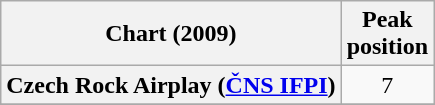<table class="wikitable plainrowheaders" style="text-align:center;">
<tr>
<th scope="col">Chart (2009)</th>
<th scope="col">Peak<br>position</th>
</tr>
<tr>
<th scope="row">Czech Rock Airplay (<a href='#'>ČNS IFPI</a>)</th>
<td>7</td>
</tr>
<tr>
</tr>
</table>
